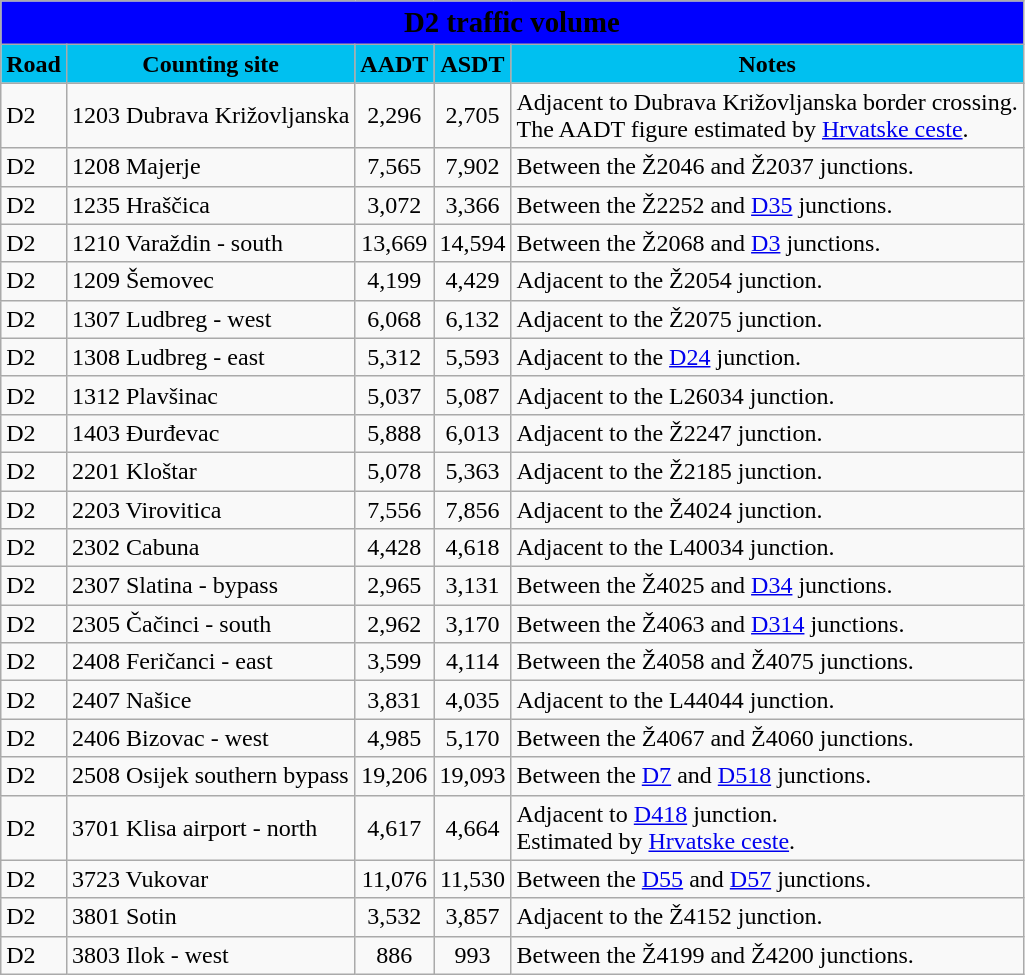<table class="wikitable">
<tr>
<td colspan=5 bgcolor=blue align=center style=margin-top:15><span><big><strong>D2 traffic volume</strong></big></span></td>
</tr>
<tr>
<td align=center bgcolor=00c0f0><strong>Road</strong></td>
<td align=center bgcolor=00c0f0><strong>Counting site</strong></td>
<td align=center bgcolor=00c0f0><strong>AADT</strong></td>
<td align=center bgcolor=00c0f0><strong>ASDT</strong></td>
<td align=center bgcolor=00c0f0><strong>Notes</strong></td>
</tr>
<tr>
<td> D2</td>
<td>1203 Dubrava Križovljanska</td>
<td align=center>2,296</td>
<td align=center>2,705</td>
<td>Adjacent to Dubrava Križovljanska border crossing.<br>The AADT figure estimated by <a href='#'>Hrvatske ceste</a>.</td>
</tr>
<tr>
<td> D2</td>
<td>1208 Majerje</td>
<td align=center>7,565</td>
<td align=center>7,902</td>
<td>Between the Ž2046 and Ž2037 junctions.</td>
</tr>
<tr>
<td> D2</td>
<td>1235 Hraščica</td>
<td align=center>3,072</td>
<td align=center>3,366</td>
<td>Between the Ž2252 and <a href='#'>D35</a> junctions.</td>
</tr>
<tr>
<td> D2</td>
<td>1210 Varaždin - south</td>
<td align=center>13,669</td>
<td align=center>14,594</td>
<td>Between the Ž2068 and <a href='#'>D3</a> junctions.</td>
</tr>
<tr>
<td> D2</td>
<td>1209 Šemovec</td>
<td align=center>4,199</td>
<td align=center>4,429</td>
<td>Adjacent to the Ž2054 junction.</td>
</tr>
<tr>
<td> D2</td>
<td>1307 Ludbreg - west</td>
<td align=center>6,068</td>
<td align=center>6,132</td>
<td>Adjacent to the Ž2075 junction.</td>
</tr>
<tr>
<td> D2</td>
<td>1308 Ludbreg - east</td>
<td align=center>5,312</td>
<td align=center>5,593</td>
<td>Adjacent to the <a href='#'>D24</a> junction.</td>
</tr>
<tr>
<td> D2</td>
<td>1312 Plavšinac</td>
<td align=center>5,037</td>
<td align=center>5,087</td>
<td>Adjacent to the L26034 junction.</td>
</tr>
<tr>
<td> D2</td>
<td>1403 Đurđevac</td>
<td align=center>5,888</td>
<td align=center>6,013</td>
<td>Adjacent to the Ž2247 junction.</td>
</tr>
<tr>
<td> D2</td>
<td>2201 Kloštar</td>
<td align=center>5,078</td>
<td align=center>5,363</td>
<td>Adjacent to the Ž2185 junction.</td>
</tr>
<tr>
<td> D2</td>
<td>2203 Virovitica</td>
<td align=center>7,556</td>
<td align=center>7,856</td>
<td>Adjacent to the Ž4024 junction.</td>
</tr>
<tr>
<td> D2</td>
<td>2302 Cabuna</td>
<td align=center>4,428</td>
<td align=center>4,618</td>
<td>Adjacent to the L40034 junction.</td>
</tr>
<tr>
<td> D2</td>
<td>2307 Slatina - bypass</td>
<td align=center>2,965</td>
<td align=center>3,131</td>
<td>Between the Ž4025 and <a href='#'>D34</a>  junctions.</td>
</tr>
<tr>
<td> D2</td>
<td>2305 Čačinci - south</td>
<td align=center>2,962</td>
<td align=center>3,170</td>
<td>Between the Ž4063 and <a href='#'>D314</a> junctions.</td>
</tr>
<tr>
<td> D2</td>
<td>2408 Feričanci - east</td>
<td align=center>3,599</td>
<td align=center>4,114</td>
<td>Between the Ž4058 and Ž4075 junctions.</td>
</tr>
<tr>
<td> D2</td>
<td>2407 Našice</td>
<td align=center>3,831</td>
<td align=center>4,035</td>
<td>Adjacent to the L44044 junction.</td>
</tr>
<tr>
<td> D2</td>
<td>2406 Bizovac - west</td>
<td align=center>4,985</td>
<td align=center>5,170</td>
<td>Between the Ž4067 and Ž4060 junctions.</td>
</tr>
<tr>
<td> D2</td>
<td>2508 Osijek southern bypass</td>
<td align=center>19,206</td>
<td align=center>19,093</td>
<td>Between the <a href='#'>D7</a> and <a href='#'>D518</a> junctions.</td>
</tr>
<tr>
<td> D2</td>
<td>3701 Klisa airport - north</td>
<td align=center>4,617</td>
<td align=center>4,664</td>
<td>Adjacent to <a href='#'>D418</a> junction.<br>Estimated by <a href='#'>Hrvatske ceste</a>.</td>
</tr>
<tr>
<td> D2</td>
<td>3723 Vukovar</td>
<td align=center>11,076</td>
<td align=center>11,530</td>
<td>Between the <a href='#'>D55</a> and <a href='#'>D57</a> junctions.</td>
</tr>
<tr>
<td> D2</td>
<td>3801 Sotin</td>
<td align=center>3,532</td>
<td align=center>3,857</td>
<td>Adjacent to the Ž4152 junction.</td>
</tr>
<tr>
<td> D2</td>
<td>3803 Ilok - west</td>
<td align=center>886</td>
<td align=center>993</td>
<td>Between the Ž4199 and Ž4200 junctions.</td>
</tr>
</table>
